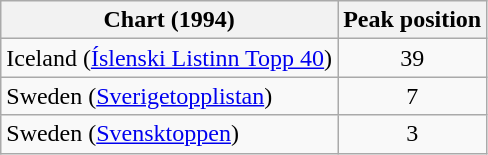<table class="wikitable">
<tr>
<th>Chart (1994)</th>
<th>Peak position</th>
</tr>
<tr>
<td>Iceland (<a href='#'>Íslenski Listinn Topp 40</a>)</td>
<td align="center">39</td>
</tr>
<tr>
<td>Sweden (<a href='#'>Sverigetopplistan</a>)</td>
<td align="center">7</td>
</tr>
<tr>
<td>Sweden (<a href='#'>Svensktoppen</a>)</td>
<td align="center">3</td>
</tr>
</table>
